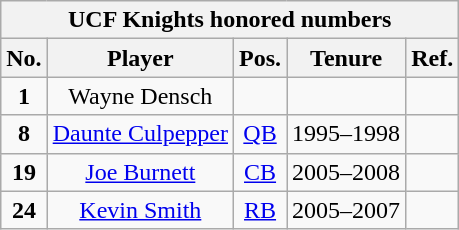<table class="wikitable" style="text-align:center">
<tr>
<th colspan=5 style =><strong>UCF Knights honored numbers</strong></th>
</tr>
<tr>
<th style = >No.</th>
<th style = >Player</th>
<th style = >Pos.</th>
<th style = >Tenure</th>
<th style = >Ref.</th>
</tr>
<tr>
<td><strong>1</strong></td>
<td>Wayne Densch</td>
<td></td>
<td></td>
<td></td>
</tr>
<tr>
<td><strong>8</strong></td>
<td><a href='#'>Daunte Culpepper</a></td>
<td><a href='#'>QB</a></td>
<td>1995–1998</td>
<td></td>
</tr>
<tr>
<td><strong>19</strong></td>
<td><a href='#'>Joe Burnett</a></td>
<td><a href='#'>CB</a></td>
<td>2005–2008</td>
<td></td>
</tr>
<tr>
<td><strong>24</strong></td>
<td><a href='#'>Kevin Smith</a></td>
<td><a href='#'>RB</a></td>
<td>2005–2007</td>
<td></td>
</tr>
</table>
